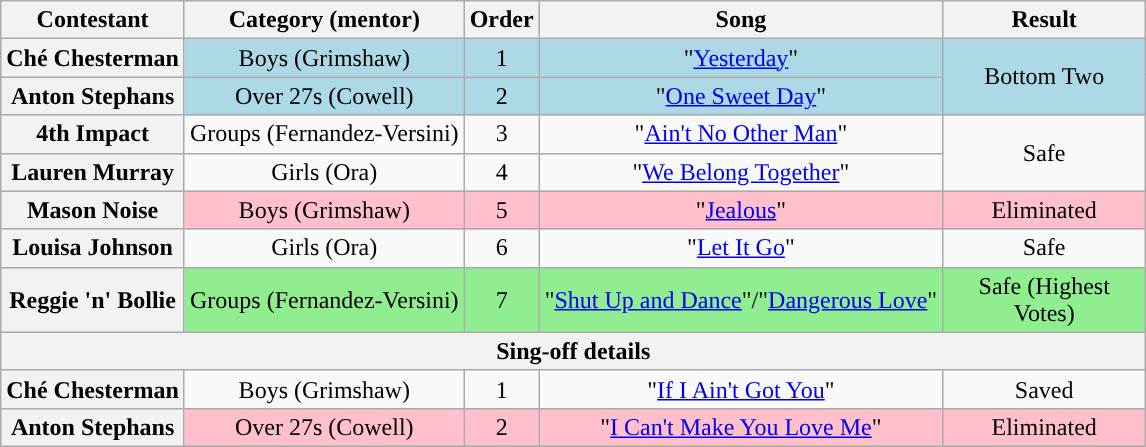<table class="wikitable plainrowheaders" style="text-align:center;">
<tr>
<th scope="col">Contestant</th>
<th scope="col">Category (mentor)</th>
<th scope="col">Order</th>
<th scope="col">Song</th>
<th scope="col" style="width:8em;">Result</th>
</tr>
<tr style="background:lightblue;">
<th scope="row">Ché Chesterman</th>
<td>Boys (Grimshaw)</td>
<td>1</td>
<td>"<a href='#'>Yesterday</a>"</td>
<td rowspan=2>Bottom Two</td>
</tr>
<tr style="background:lightblue;">
<th scope="row">Anton Stephans</th>
<td>Over 27s (Cowell)</td>
<td>2</td>
<td>"<a href='#'>One Sweet Day</a>"</td>
</tr>
<tr>
<th scope="row">4th Impact</th>
<td>Groups (Fernandez-Versini)</td>
<td>3</td>
<td>"<a href='#'>Ain't No Other Man</a>"</td>
<td rowspan=2>Safe</td>
</tr>
<tr>
<th scope="row">Lauren Murray</th>
<td>Girls (Ora)</td>
<td>4</td>
<td>"<a href='#'>We Belong Together</a>"</td>
</tr>
<tr style="background:pink;">
<th scope="row">Mason Noise</th>
<td>Boys (Grimshaw)</td>
<td>5</td>
<td>"<a href='#'>Jealous</a>"</td>
<td>Eliminated</td>
</tr>
<tr>
<th scope="row">Louisa Johnson</th>
<td>Girls (Ora)</td>
<td>6</td>
<td>"<a href='#'>Let It Go</a>"</td>
<td>Safe</td>
</tr>
<tr style="background:lightgreen;">
<th scope="row">Reggie 'n' Bollie</th>
<td>Groups (Fernandez-Versini)</td>
<td>7</td>
<td>"<a href='#'>Shut Up and Dance</a>"/"<a href='#'>Dangerous Love</a>"</td>
<td>Safe (Highest Votes)</td>
</tr>
<tr>
<th colspan="5">Sing-off details</th>
</tr>
<tr>
<th scope="row">Ché Chesterman</th>
<td>Boys (Grimshaw)</td>
<td>1</td>
<td>"<a href='#'>If I Ain't Got You</a>"</td>
<td>Saved</td>
</tr>
<tr style="background:pink;">
<th scope="row">Anton Stephans</th>
<td>Over 27s (Cowell)</td>
<td>2</td>
<td>"<a href='#'>I Can't Make You Love Me</a>"</td>
<td>Eliminated</td>
</tr>
</table>
